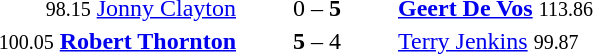<table style="text-align:center">
<tr>
<th width=223></th>
<th width=100></th>
<th width=223></th>
</tr>
<tr>
<td align=right><small><span>98.15</span></small> <a href='#'>Jonny Clayton</a> </td>
<td>0 – <strong>5</strong></td>
<td align=left> <strong><a href='#'>Geert De Vos</a></strong> <small><span>113.86</span></small></td>
</tr>
<tr>
<td align=right><small><span>100.05</span></small> <strong><a href='#'>Robert Thornton</a></strong> </td>
<td><strong>5</strong> – 4</td>
<td align=left> <a href='#'>Terry Jenkins</a> <small><span>99.87</span></small></td>
</tr>
</table>
